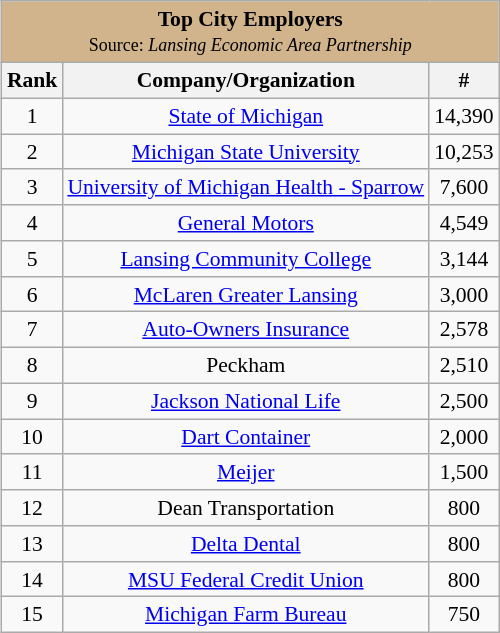<table class="wikitable"  style="float:right; font-size:90%; text-align:center; margin-left:1em;">
<tr>
<td colspan="3" style="background-color:tan"><strong>Top City Employers</strong><br><small>Source: <em>Lansing Economic Area Partnership</em></small></td>
</tr>
<tr>
<th>Rank</th>
<th>Company/Organization</th>
<th>#</th>
</tr>
<tr>
<td>1</td>
<td><a href='#'>State of Michigan</a></td>
<td>14,390</td>
</tr>
<tr>
<td>2</td>
<td><a href='#'>Michigan State University</a></td>
<td>10,253</td>
</tr>
<tr>
<td>3</td>
<td><a href='#'>University of Michigan Health - Sparrow</a></td>
<td>7,600</td>
</tr>
<tr>
<td>4</td>
<td><a href='#'>General Motors</a></td>
<td>4,549</td>
</tr>
<tr>
<td>5</td>
<td><a href='#'>Lansing Community College</a></td>
<td>3,144</td>
</tr>
<tr>
<td>6</td>
<td><a href='#'>McLaren Greater Lansing</a></td>
<td>3,000</td>
</tr>
<tr>
<td>7</td>
<td><a href='#'>Auto-Owners Insurance</a></td>
<td>2,578</td>
</tr>
<tr>
<td>8</td>
<td>Peckham</td>
<td>2,510</td>
</tr>
<tr>
<td>9</td>
<td><a href='#'>Jackson National Life</a></td>
<td>2,500</td>
</tr>
<tr>
<td>10</td>
<td><a href='#'>Dart Container</a></td>
<td>2,000</td>
</tr>
<tr>
<td>11</td>
<td><a href='#'>Meijer</a></td>
<td>1,500</td>
</tr>
<tr>
<td>12</td>
<td>Dean Transportation</td>
<td>800</td>
</tr>
<tr>
<td>13</td>
<td><a href='#'>Delta Dental</a></td>
<td>800</td>
</tr>
<tr>
<td>14</td>
<td><a href='#'>MSU Federal Credit Union</a></td>
<td>800</td>
</tr>
<tr>
<td>15</td>
<td><a href='#'>Michigan Farm Bureau</a></td>
<td>750</td>
</tr>
</table>
